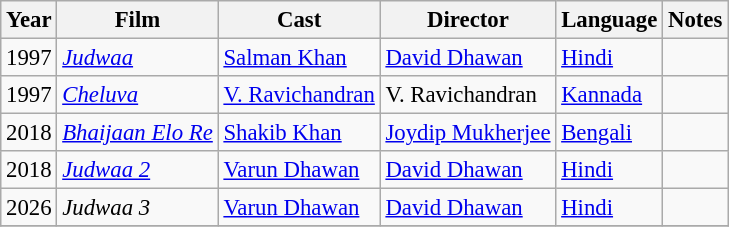<table class="wikitable" style="font-size:95%;">
<tr>
<th>Year</th>
<th>Film</th>
<th>Cast</th>
<th>Director</th>
<th>Language</th>
<th>Notes</th>
</tr>
<tr>
<td>1997</td>
<td><em><a href='#'>Judwaa</a></em></td>
<td><a href='#'>Salman Khan</a></td>
<td><a href='#'>David Dhawan</a></td>
<td><a href='#'>Hindi</a></td>
<td></td>
</tr>
<tr>
<td>1997</td>
<td><em><a href='#'>Cheluva</a></em></td>
<td><a href='#'>V. Ravichandran</a></td>
<td>V. Ravichandran</td>
<td><a href='#'>Kannada</a></td>
<td></td>
</tr>
<tr>
<td>2018</td>
<td><em><a href='#'>Bhaijaan Elo Re</a></em></td>
<td><a href='#'>Shakib Khan</a></td>
<td><a href='#'>Joydip Mukherjee</a></td>
<td><a href='#'>Bengali</a></td>
<td></td>
</tr>
<tr>
<td>2018</td>
<td><em><a href='#'>Judwaa 2</a></em></td>
<td><a href='#'>Varun Dhawan</a></td>
<td><a href='#'>David Dhawan</a></td>
<td><a href='#'>Hindi</a></td>
<td></td>
</tr>
<tr>
<td>2026</td>
<td><em>Judwaa 3</em></td>
<td><a href='#'>Varun Dhawan</a></td>
<td><a href='#'>David Dhawan</a></td>
<td><a href='#'>Hindi</a></td>
<td></td>
</tr>
<tr>
</tr>
</table>
